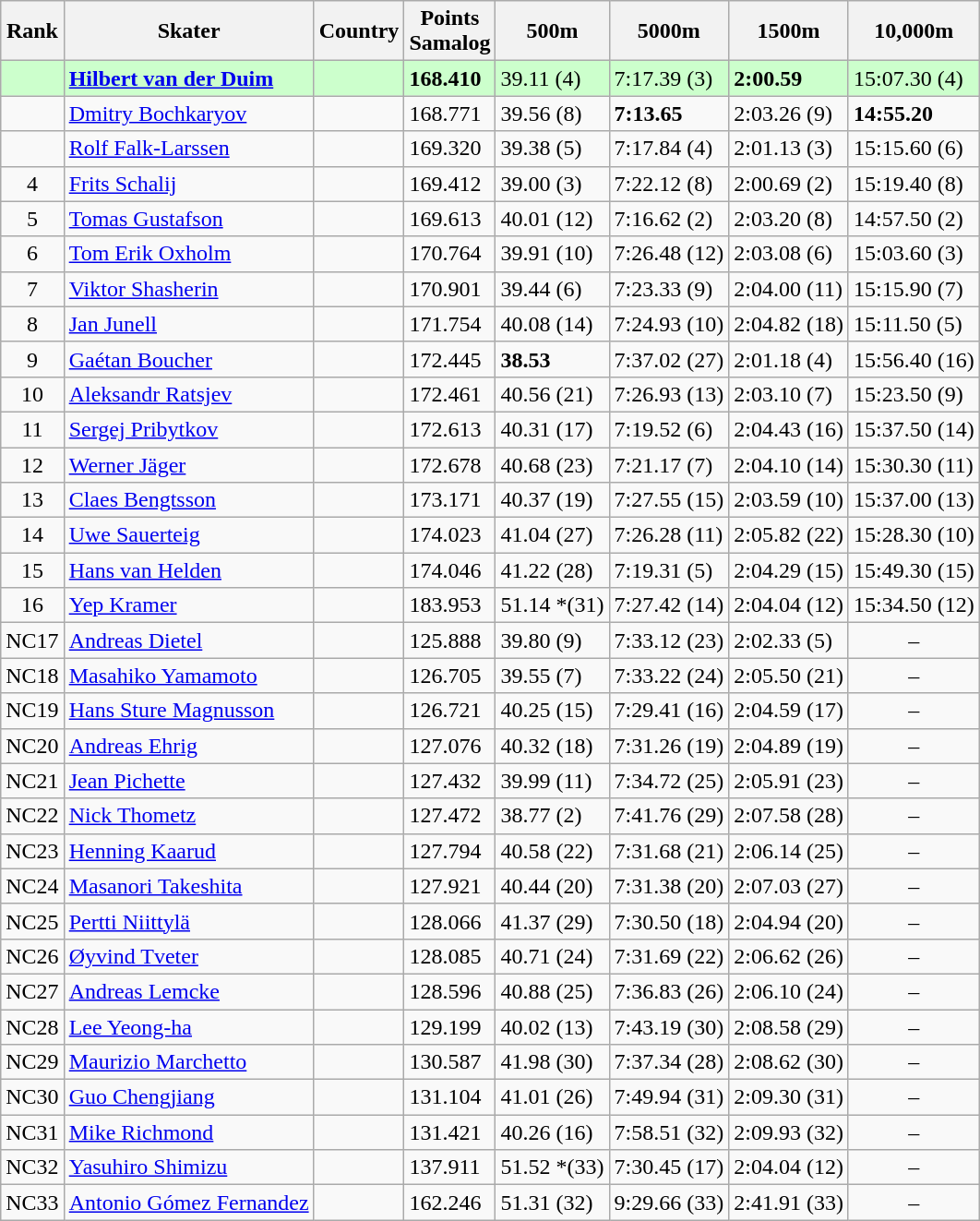<table class="wikitable sortable" style="text-align:left">
<tr>
<th>Rank</th>
<th>Skater</th>
<th>Country</th>
<th>Points <br> Samalog</th>
<th>500m</th>
<th>5000m</th>
<th>1500m</th>
<th>10,000m</th>
</tr>
<tr bgcolor=ccffcc>
<td style="text-align:center"></td>
<td><strong><a href='#'>Hilbert van der Duim</a></strong></td>
<td></td>
<td><strong>168.410</strong></td>
<td>39.11 (4)</td>
<td>7:17.39 (3)</td>
<td><strong>2:00.59</strong> </td>
<td>15:07.30 (4)</td>
</tr>
<tr>
<td style="text-align:center"></td>
<td><a href='#'>Dmitry Bochkaryov</a></td>
<td></td>
<td>168.771</td>
<td>39.56 (8)</td>
<td><strong>7:13.65</strong> </td>
<td>2:03.26 (9)</td>
<td><strong>14:55.20</strong> </td>
</tr>
<tr>
<td style="text-align:center"></td>
<td><a href='#'>Rolf Falk-Larssen</a></td>
<td></td>
<td>169.320</td>
<td>39.38 (5)</td>
<td>7:17.84 (4)</td>
<td>2:01.13 (3)</td>
<td>15:15.60 (6)</td>
</tr>
<tr>
<td style="text-align:center">4</td>
<td><a href='#'>Frits Schalij</a></td>
<td></td>
<td>169.412</td>
<td>39.00 (3)</td>
<td>7:22.12 (8)</td>
<td>2:00.69 (2)</td>
<td>15:19.40 (8)</td>
</tr>
<tr>
<td style="text-align:center">5</td>
<td><a href='#'>Tomas Gustafson</a></td>
<td></td>
<td>169.613</td>
<td>40.01 (12)</td>
<td>7:16.62 (2)</td>
<td>2:03.20 (8)</td>
<td>14:57.50 (2)</td>
</tr>
<tr>
<td style="text-align:center">6</td>
<td><a href='#'>Tom Erik Oxholm</a></td>
<td></td>
<td>170.764</td>
<td>39.91 (10)</td>
<td>7:26.48 (12)</td>
<td>2:03.08 (6)</td>
<td>15:03.60 (3)</td>
</tr>
<tr>
<td style="text-align:center">7</td>
<td><a href='#'>Viktor Shasherin</a></td>
<td></td>
<td>170.901</td>
<td>39.44 (6)</td>
<td>7:23.33 (9)</td>
<td>2:04.00 (11)</td>
<td>15:15.90 (7)</td>
</tr>
<tr>
<td style="text-align:center">8</td>
<td><a href='#'>Jan Junell</a></td>
<td></td>
<td>171.754</td>
<td>40.08 (14)</td>
<td>7:24.93 (10)</td>
<td>2:04.82 (18)</td>
<td>15:11.50 (5)</td>
</tr>
<tr>
<td style="text-align:center">9</td>
<td><a href='#'>Gaétan Boucher</a></td>
<td></td>
<td>172.445</td>
<td><strong>38.53</strong> </td>
<td>7:37.02 (27)</td>
<td>2:01.18 (4)</td>
<td>15:56.40 (16)</td>
</tr>
<tr>
<td style="text-align:center">10</td>
<td><a href='#'>Aleksandr Ratsjev</a></td>
<td></td>
<td>172.461</td>
<td>40.56 (21)</td>
<td>7:26.93 (13)</td>
<td>2:03.10 (7)</td>
<td>15:23.50 (9)</td>
</tr>
<tr>
<td style="text-align:center">11</td>
<td><a href='#'>Sergej Pribytkov</a></td>
<td></td>
<td>172.613</td>
<td>40.31 (17)</td>
<td>7:19.52 (6)</td>
<td>2:04.43 (16)</td>
<td>15:37.50 (14)</td>
</tr>
<tr>
<td style="text-align:center">12</td>
<td><a href='#'>Werner Jäger</a></td>
<td></td>
<td>172.678</td>
<td>40.68 (23)</td>
<td>7:21.17 (7)</td>
<td>2:04.10 (14)</td>
<td>15:30.30 (11)</td>
</tr>
<tr>
<td style="text-align:center">13</td>
<td><a href='#'>Claes Bengtsson</a></td>
<td></td>
<td>173.171</td>
<td>40.37 (19)</td>
<td>7:27.55 (15)</td>
<td>2:03.59 (10)</td>
<td>15:37.00 (13)</td>
</tr>
<tr>
<td style="text-align:center">14</td>
<td><a href='#'>Uwe Sauerteig</a></td>
<td></td>
<td>174.023</td>
<td>41.04 (27)</td>
<td>7:26.28 (11)</td>
<td>2:05.82 (22)</td>
<td>15:28.30 (10)</td>
</tr>
<tr>
<td style="text-align:center">15</td>
<td><a href='#'>Hans van Helden</a></td>
<td></td>
<td>174.046</td>
<td>41.22 (28)</td>
<td>7:19.31 (5)</td>
<td>2:04.29 (15)</td>
<td>15:49.30 (15)</td>
</tr>
<tr>
<td style="text-align:center">16</td>
<td><a href='#'>Yep Kramer</a></td>
<td></td>
<td>183.953</td>
<td>51.14 *(31)</td>
<td>7:27.42 (14)</td>
<td>2:04.04 (12)</td>
<td>15:34.50 (12)</td>
</tr>
<tr>
<td style="text-align:center">NC17</td>
<td><a href='#'>Andreas Dietel</a></td>
<td></td>
<td>125.888</td>
<td>39.80 (9)</td>
<td>7:33.12 (23)</td>
<td>2:02.33 (5)</td>
<td style="text-align:center">–</td>
</tr>
<tr>
<td style="text-align:center">NC18</td>
<td><a href='#'>Masahiko Yamamoto</a></td>
<td></td>
<td>126.705</td>
<td>39.55 (7)</td>
<td>7:33.22 (24)</td>
<td>2:05.50 (21)</td>
<td style="text-align:center">–</td>
</tr>
<tr>
<td style="text-align:center">NC19</td>
<td><a href='#'>Hans Sture Magnusson</a></td>
<td></td>
<td>126.721</td>
<td>40.25 (15)</td>
<td>7:29.41 (16)</td>
<td>2:04.59 (17)</td>
<td style="text-align:center">–</td>
</tr>
<tr>
<td style="text-align:center">NC20</td>
<td><a href='#'>Andreas Ehrig</a></td>
<td></td>
<td>127.076</td>
<td>40.32 (18)</td>
<td>7:31.26 (19)</td>
<td>2:04.89 (19)</td>
<td style="text-align:center">–</td>
</tr>
<tr>
<td style="text-align:center">NC21</td>
<td><a href='#'>Jean Pichette</a></td>
<td></td>
<td>127.432</td>
<td>39.99 (11)</td>
<td>7:34.72 (25)</td>
<td>2:05.91 (23)</td>
<td style="text-align:center">–</td>
</tr>
<tr>
<td style="text-align:center">NC22</td>
<td><a href='#'>Nick Thometz</a></td>
<td></td>
<td>127.472</td>
<td>38.77 (2)</td>
<td>7:41.76 (29)</td>
<td>2:07.58 (28)</td>
<td style="text-align:center">–</td>
</tr>
<tr>
<td style="text-align:center">NC23</td>
<td><a href='#'>Henning Kaarud</a></td>
<td></td>
<td>127.794</td>
<td>40.58 (22)</td>
<td>7:31.68 (21)</td>
<td>2:06.14 (25)</td>
<td style="text-align:center">–</td>
</tr>
<tr>
<td style="text-align:center">NC24</td>
<td><a href='#'>Masanori Takeshita</a></td>
<td></td>
<td>127.921</td>
<td>40.44 (20)</td>
<td>7:31.38 (20)</td>
<td>2:07.03 (27)</td>
<td style="text-align:center">–</td>
</tr>
<tr>
<td style="text-align:center">NC25</td>
<td><a href='#'>Pertti Niittylä</a></td>
<td></td>
<td>128.066</td>
<td>41.37 (29)</td>
<td>7:30.50 (18)</td>
<td>2:04.94 (20)</td>
<td style="text-align:center">–</td>
</tr>
<tr>
<td style="text-align:center">NC26</td>
<td><a href='#'>Øyvind Tveter</a></td>
<td></td>
<td>128.085</td>
<td>40.71 (24)</td>
<td>7:31.69 (22)</td>
<td>2:06.62 (26)</td>
<td style="text-align:center">–</td>
</tr>
<tr>
<td style="text-align:center">NC27</td>
<td><a href='#'>Andreas Lemcke</a></td>
<td></td>
<td>128.596</td>
<td>40.88 (25)</td>
<td>7:36.83 (26)</td>
<td>2:06.10 (24)</td>
<td style="text-align:center">–</td>
</tr>
<tr>
<td style="text-align:center">NC28</td>
<td><a href='#'>Lee Yeong-ha</a></td>
<td></td>
<td>129.199</td>
<td>40.02 (13)</td>
<td>7:43.19 (30)</td>
<td>2:08.58 (29)</td>
<td style="text-align:center">–</td>
</tr>
<tr>
<td style="text-align:center">NC29</td>
<td><a href='#'>Maurizio Marchetto</a></td>
<td></td>
<td>130.587</td>
<td>41.98 (30)</td>
<td>7:37.34 (28)</td>
<td>2:08.62 (30)</td>
<td style="text-align:center">–</td>
</tr>
<tr>
<td style="text-align:center">NC30</td>
<td><a href='#'>Guo Chengjiang</a></td>
<td></td>
<td>131.104</td>
<td>41.01 (26)</td>
<td>7:49.94 (31)</td>
<td>2:09.30 (31)</td>
<td style="text-align:center">–</td>
</tr>
<tr>
<td style="text-align:center">NC31</td>
<td><a href='#'>Mike Richmond</a></td>
<td></td>
<td>131.421</td>
<td>40.26 (16)</td>
<td>7:58.51 (32)</td>
<td>2:09.93 (32)</td>
<td style="text-align:center">–</td>
</tr>
<tr>
<td style="text-align:center">NC32</td>
<td><a href='#'>Yasuhiro Shimizu</a></td>
<td></td>
<td>137.911</td>
<td>51.52 *(33)</td>
<td>7:30.45 (17)</td>
<td>2:04.04 (12)</td>
<td style="text-align:center">–</td>
</tr>
<tr>
<td style="text-align:center">NC33</td>
<td><a href='#'>Antonio Gómez Fernandez</a></td>
<td></td>
<td>162.246</td>
<td>51.31 (32)</td>
<td>9:29.66 (33)</td>
<td>2:41.91 (33)</td>
<td style="text-align:center">–</td>
</tr>
</table>
